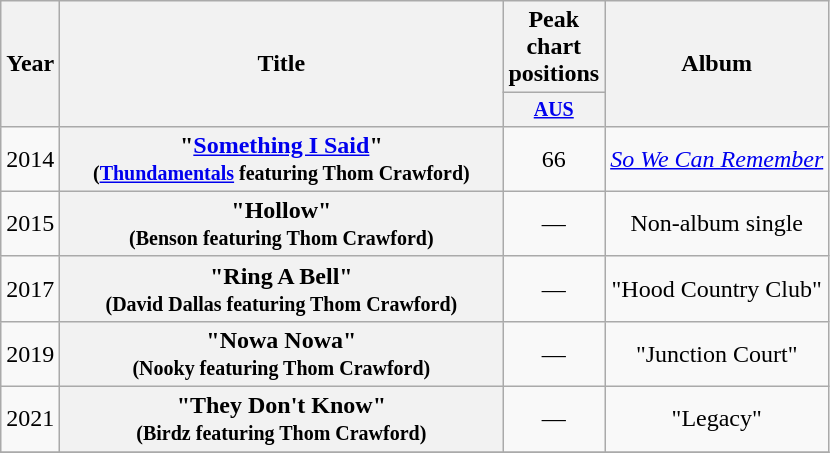<table class="wikitable plainrowheaders" style="text-align:center;">
<tr>
<th rowspan="2">Year</th>
<th rowspan="2" style="width:18em;">Title</th>
<th colspan="1">Peak chart positions</th>
<th rowspan="2">Album</th>
</tr>
<tr style="font-size:smaller;">
<th style="width:30px;"><a href='#'>AUS</a></th>
</tr>
<tr>
<td>2014</td>
<th scope="row">"<a href='#'>Something I Said</a>"<br><small>(<a href='#'>Thundamentals</a> featuring Thom Crawford)</small></th>
<td>66</td>
<td><em><a href='#'>So We Can Remember</a></em></td>
</tr>
<tr>
<td>2015</td>
<th scope="row">"Hollow"<br><small>(Benson featuring Thom Crawford)</small></th>
<td>—</td>
<td>Non-album single</td>
</tr>
<tr>
<td>2017</td>
<th scope="row">"Ring A Bell"<br><small>(David Dallas featuring Thom Crawford)</small></th>
<td>—</td>
<td>"Hood Country Club"</td>
</tr>
<tr>
<td>2019</td>
<th scope="row">"Nowa Nowa"<br><small>(Nooky featuring Thom Crawford)</small></th>
<td>—</td>
<td>"Junction Court"</td>
</tr>
<tr>
<td>2021</td>
<th scope="row">"They Don't Know"<br><small>(Birdz featuring Thom Crawford)</small></th>
<td>—</td>
<td>"Legacy"</td>
</tr>
<tr>
</tr>
</table>
